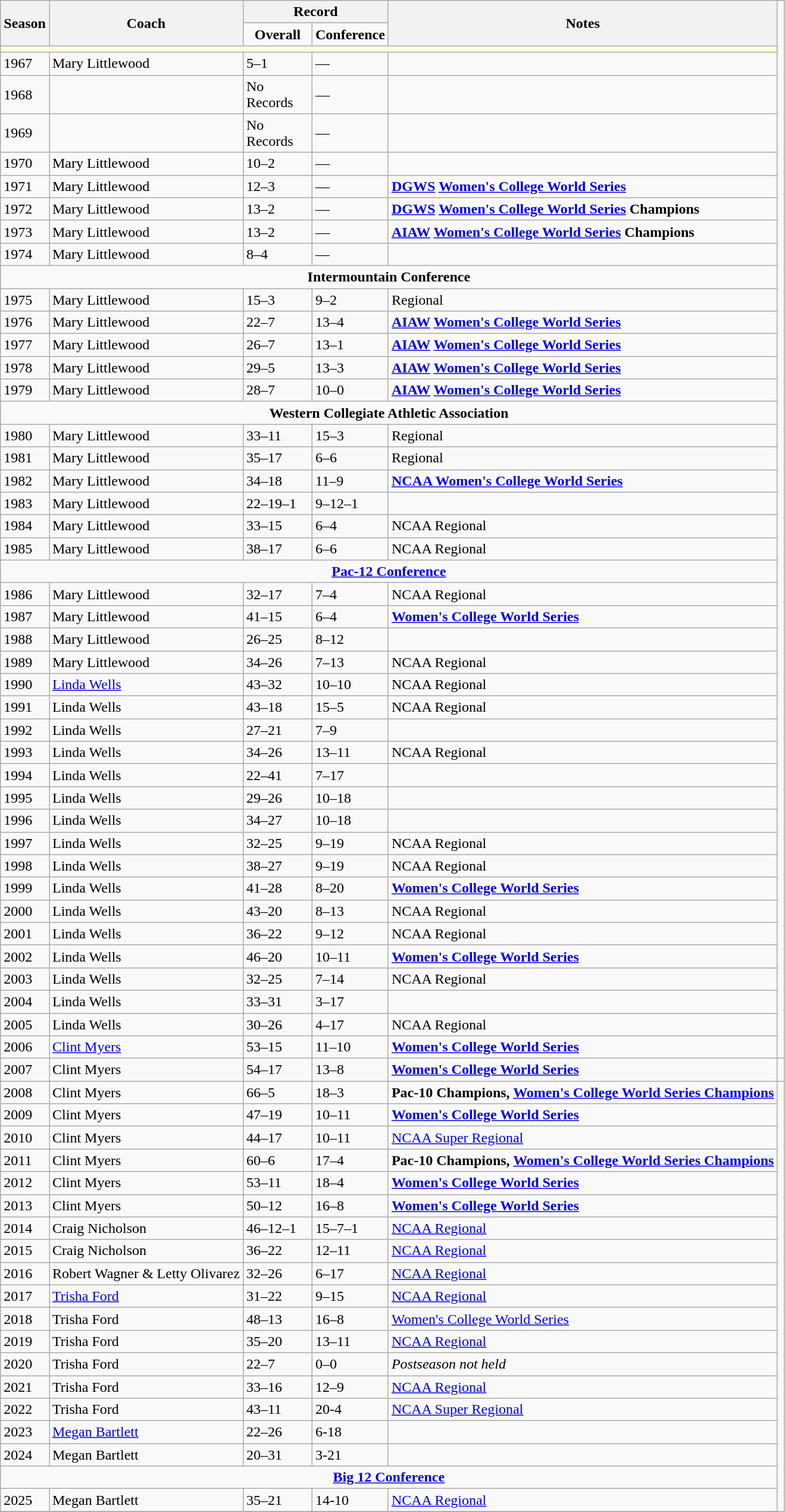<table class="wikitable">
<tr>
<th rowspan="2">Season</th>
<th rowspan="2">Coach</th>
<th colspan="2">Record</th>
<th rowspan="2">Notes</th>
</tr>
<tr>
<td width="70px" align="center"><strong>Overall</strong></td>
<td width="40px" align="center"><strong>Conference</strong></td>
</tr>
<tr style="background: #ffffdd;">
<td colspan="5"></td>
</tr>
<tr>
<td>1967</td>
<td>Mary Littlewood</td>
<td>5–1</td>
<td>—</td>
<td></td>
</tr>
<tr>
<td>1968</td>
<td></td>
<td>No Records</td>
<td>—</td>
<td></td>
</tr>
<tr>
<td>1969</td>
<td></td>
<td>No Records</td>
<td>—</td>
<td></td>
</tr>
<tr>
<td>1970</td>
<td>Mary Littlewood</td>
<td>10–2</td>
<td>—</td>
<td></td>
</tr>
<tr>
<td>1971</td>
<td>Mary Littlewood</td>
<td>12–3</td>
<td>—</td>
<td><strong><a href='#'>DGWS</a> <a href='#'>Women's College World Series</a></strong></td>
</tr>
<tr>
<td>1972</td>
<td>Mary Littlewood</td>
<td>13–2</td>
<td>—</td>
<td><strong><a href='#'>DGWS</a> <a href='#'>Women's College World Series</a> Champions</strong></td>
</tr>
<tr>
<td>1973</td>
<td>Mary Littlewood</td>
<td>13–2</td>
<td>—</td>
<td><strong><a href='#'>AIAW</a> <a href='#'>Women's College World Series</a> Champions</strong></td>
</tr>
<tr>
<td>1974</td>
<td>Mary Littlewood</td>
<td>8–4</td>
<td>—</td>
<td></td>
</tr>
<tr>
<td colspan="5" style="text-align:center;"><strong>Intermountain Conference</strong></td>
</tr>
<tr>
<td>1975</td>
<td>Mary Littlewood</td>
<td>15–3</td>
<td>9–2</td>
<td>Regional</td>
</tr>
<tr>
<td>1976</td>
<td>Mary Littlewood</td>
<td>22–7</td>
<td>13–4</td>
<td><strong><a href='#'>AIAW</a> <a href='#'>Women's College World Series</a></strong></td>
</tr>
<tr>
<td>1977</td>
<td>Mary Littlewood</td>
<td>26–7</td>
<td>13–1</td>
<td><strong><a href='#'>AIAW</a> <a href='#'>Women's College World Series</a></strong></td>
</tr>
<tr>
<td>1978</td>
<td>Mary Littlewood</td>
<td>29–5</td>
<td>13–3</td>
<td><strong><a href='#'>AIAW</a> <a href='#'>Women's College World Series</a></strong></td>
</tr>
<tr>
<td>1979</td>
<td>Mary Littlewood</td>
<td>28–7</td>
<td>10–0</td>
<td><strong><a href='#'>AIAW</a> <a href='#'>Women's College World Series</a></strong></td>
</tr>
<tr>
<td colspan="5" style="text-align:center;"><strong>Western Collegiate Athletic Association</strong></td>
</tr>
<tr>
<td>1980</td>
<td>Mary Littlewood</td>
<td>33–11</td>
<td>15–3</td>
<td>Regional</td>
</tr>
<tr>
<td>1981</td>
<td>Mary Littlewood</td>
<td>35–17</td>
<td>6–6</td>
<td>Regional</td>
</tr>
<tr>
<td>1982</td>
<td>Mary Littlewood</td>
<td>34–18</td>
<td>11–9</td>
<td><strong><a href='#'>NCAA Women's College World Series</a></strong></td>
</tr>
<tr>
<td>1983</td>
<td>Mary Littlewood</td>
<td>22–19–1</td>
<td>9–12–1</td>
<td></td>
</tr>
<tr>
<td>1984</td>
<td>Mary Littlewood</td>
<td>33–15</td>
<td>6–4</td>
<td>NCAA Regional</td>
</tr>
<tr>
<td>1985</td>
<td>Mary Littlewood</td>
<td>38–17</td>
<td>6–6</td>
<td>NCAA Regional</td>
</tr>
<tr>
<td colspan="5" style="text-align:center;"><strong><a href='#'>Pac-12 Conference</a></strong></td>
</tr>
<tr>
<td>1986</td>
<td>Mary Littlewood</td>
<td>32–17</td>
<td>7–4</td>
<td>NCAA Regional</td>
</tr>
<tr>
<td>1987</td>
<td>Mary Littlewood</td>
<td>41–15</td>
<td>6–4</td>
<td><strong><a href='#'>Women's College World Series</a></strong></td>
</tr>
<tr>
<td>1988</td>
<td>Mary Littlewood</td>
<td>26–25</td>
<td>8–12</td>
<td></td>
</tr>
<tr>
<td>1989</td>
<td>Mary Littlewood</td>
<td>34–26</td>
<td>7–13</td>
<td>NCAA Regional</td>
</tr>
<tr>
<td>1990</td>
<td><a href='#'>Linda Wells</a></td>
<td>43–32</td>
<td>10–10</td>
<td>NCAA Regional</td>
</tr>
<tr>
<td>1991</td>
<td>Linda Wells</td>
<td>43–18</td>
<td>15–5</td>
<td>NCAA Regional</td>
</tr>
<tr>
<td>1992</td>
<td>Linda Wells</td>
<td>27–21</td>
<td>7–9</td>
<td></td>
</tr>
<tr>
<td>1993</td>
<td>Linda Wells</td>
<td>34–26</td>
<td>13–11</td>
<td>NCAA Regional</td>
</tr>
<tr>
<td>1994</td>
<td>Linda Wells</td>
<td>22–41</td>
<td>7–17</td>
<td></td>
</tr>
<tr>
<td>1995</td>
<td>Linda Wells</td>
<td>29–26</td>
<td>10–18</td>
<td></td>
</tr>
<tr>
<td>1996</td>
<td>Linda Wells</td>
<td>34–27</td>
<td>10–18</td>
<td></td>
</tr>
<tr>
<td>1997</td>
<td>Linda Wells</td>
<td>32–25</td>
<td>9–19</td>
<td>NCAA Regional</td>
</tr>
<tr>
<td>1998</td>
<td>Linda Wells</td>
<td>38–27</td>
<td>9–19</td>
<td>NCAA Regional</td>
</tr>
<tr>
<td>1999</td>
<td>Linda Wells</td>
<td>41–28</td>
<td>8–20</td>
<td><strong><a href='#'>Women's College World Series</a></strong></td>
</tr>
<tr>
<td>2000</td>
<td>Linda Wells</td>
<td>43–20</td>
<td>8–13</td>
<td>NCAA Regional</td>
</tr>
<tr>
<td>2001</td>
<td>Linda Wells</td>
<td>36–22</td>
<td>9–12</td>
<td>NCAA Regional</td>
</tr>
<tr>
<td>2002</td>
<td>Linda Wells</td>
<td>46–20</td>
<td>10–11</td>
<td><strong><a href='#'>Women's College World Series</a></strong></td>
</tr>
<tr>
<td>2003</td>
<td>Linda Wells</td>
<td>32–25</td>
<td>7–14</td>
<td>NCAA Regional</td>
</tr>
<tr>
<td>2004</td>
<td>Linda Wells</td>
<td>33–31</td>
<td>3–17</td>
<td></td>
</tr>
<tr>
<td>2005</td>
<td>Linda Wells</td>
<td>30–26</td>
<td>4–17</td>
<td>NCAA Regional</td>
</tr>
<tr>
<td>2006</td>
<td><a href='#'>Clint Myers</a></td>
<td>53–15</td>
<td>11–10</td>
<td><strong><a href='#'>Women's College World Series</a></strong></td>
</tr>
<tr>
<td>2007</td>
<td>Clint Myers</td>
<td>54–17</td>
<td>13–8</td>
<td><strong><a href='#'>Women's College World Series</a></strong></td>
<td></td>
</tr>
<tr>
<td>2008</td>
<td>Clint Myers</td>
<td>66–5</td>
<td>18–3</td>
<td><strong> Pac-10 Champions, <a href='#'>Women's College World Series Champions</a></strong></td>
</tr>
<tr>
<td>2009</td>
<td>Clint Myers</td>
<td>47–19</td>
<td>10–11</td>
<td><strong><a href='#'>Women's College World Series</a></strong></td>
</tr>
<tr>
<td>2010</td>
<td>Clint Myers</td>
<td>44–17</td>
<td>10–11</td>
<td><a href='#'>NCAA Super Regional</a></td>
</tr>
<tr>
<td>2011</td>
<td>Clint Myers</td>
<td>60–6</td>
<td>17–4</td>
<td><strong>Pac-10 Champions, <a href='#'>Women's College World Series Champions</a></strong></td>
</tr>
<tr>
<td>2012</td>
<td>Clint Myers</td>
<td>53–11</td>
<td>18–4</td>
<td><strong><a href='#'>Women's College World Series</a></strong></td>
</tr>
<tr>
<td>2013</td>
<td>Clint Myers</td>
<td>50–12</td>
<td>16–8</td>
<td><strong><a href='#'>Women's College World Series</a></strong></td>
</tr>
<tr>
<td>2014</td>
<td>Craig Nicholson</td>
<td>46–12–1</td>
<td>15–7–1</td>
<td><a href='#'>NCAA Regional</a></td>
</tr>
<tr>
<td>2015</td>
<td>Craig Nicholson</td>
<td>36–22</td>
<td>12–11</td>
<td><a href='#'>NCAA Regional</a></td>
</tr>
<tr>
<td>2016</td>
<td>Robert Wagner & Letty Olivarez</td>
<td>32–26</td>
<td>6–17</td>
<td><a href='#'>NCAA Regional</a></td>
</tr>
<tr>
<td>2017</td>
<td><a href='#'>Trisha Ford</a></td>
<td>31–22</td>
<td>9–15</td>
<td><a href='#'>NCAA Regional</a></td>
</tr>
<tr>
<td>2018</td>
<td>Trisha Ford</td>
<td>48–13</td>
<td>16–8</td>
<td><a href='#'>Women's College World Series</a></td>
</tr>
<tr>
<td>2019</td>
<td>Trisha Ford</td>
<td>35–20</td>
<td>13–11</td>
<td><a href='#'>NCAA Regional</a></td>
</tr>
<tr>
<td>2020</td>
<td>Trisha Ford</td>
<td>22–7</td>
<td>0–0</td>
<td><em>Postseason not held</em></td>
</tr>
<tr>
<td>2021</td>
<td>Trisha Ford</td>
<td>33–16</td>
<td>12–9</td>
<td><a href='#'>NCAA Regional</a></td>
</tr>
<tr>
<td>2022</td>
<td>Trisha Ford</td>
<td>43–11</td>
<td>20-4</td>
<td><a href='#'>NCAA Super Regional</a></td>
</tr>
<tr>
<td>2023</td>
<td><a href='#'>Megan Bartlett</a></td>
<td>22–26</td>
<td>6-18</td>
<td></td>
</tr>
<tr>
<td>2024</td>
<td>Megan Bartlett</td>
<td>20–31</td>
<td>3-21</td>
<td></td>
</tr>
<tr>
<td colspan="5" style="text-align:center;"><strong><a href='#'>Big 12 Conference</a></strong></td>
</tr>
<tr>
<td>2025</td>
<td>Megan Bartlett</td>
<td>35–21</td>
<td>14-10</td>
<td><a href='#'>NCAA Regional</a></td>
</tr>
<tr>
</tr>
</table>
